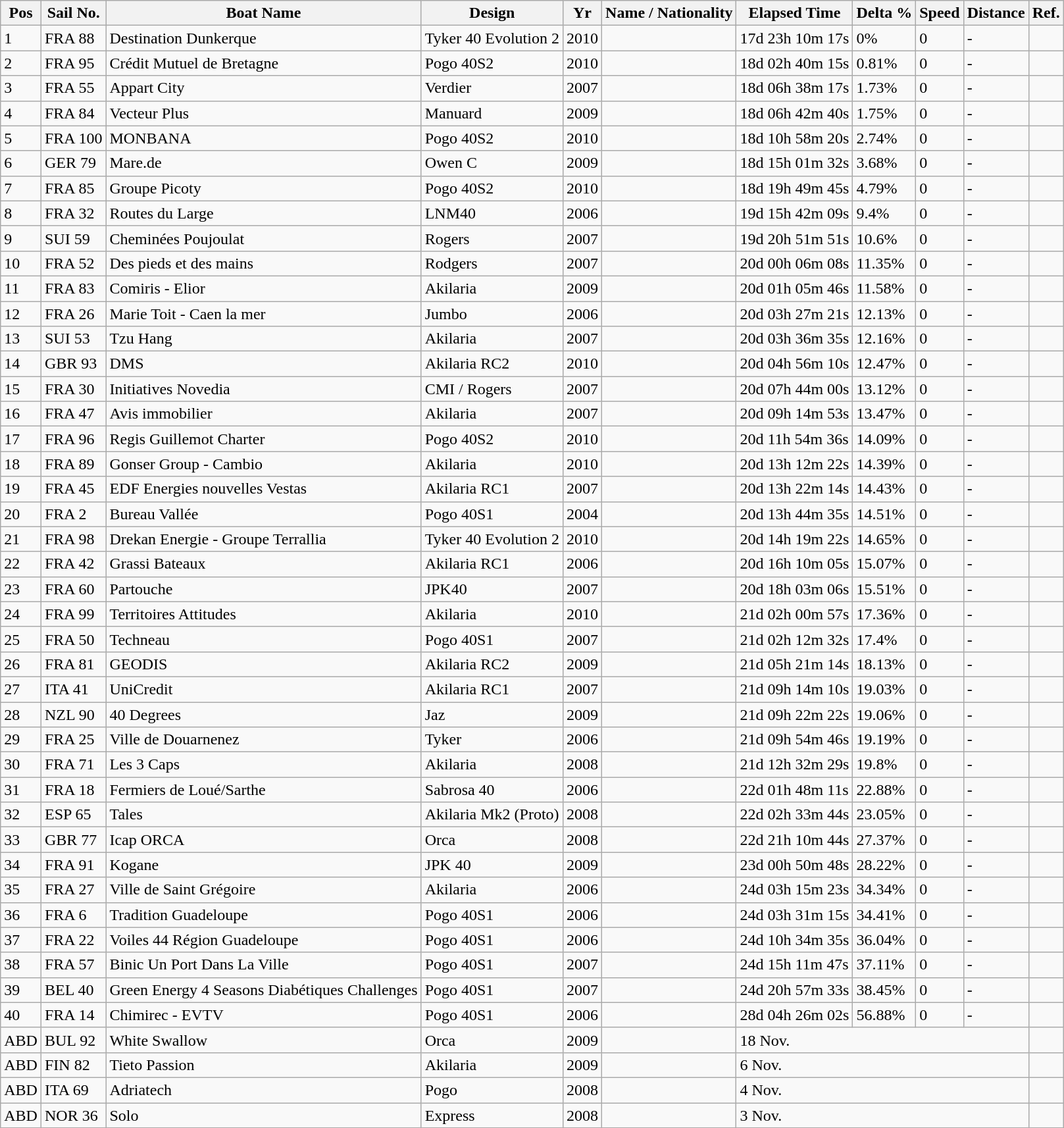<table class="wikitable sortable">
<tr>
<th>Pos</th>
<th>Sail No.</th>
<th>Boat Name</th>
<th>Design</th>
<th>Yr</th>
<th>Name / Nationality</th>
<th>Elapsed Time</th>
<th>Delta %</th>
<th>Speed</th>
<th>Distance</th>
<th>Ref.</th>
</tr>
<tr>
<td>1</td>
<td>FRA 88</td>
<td>Destination Dunkerque</td>
<td>Tyker 40 Evolution 2</td>
<td>2010</td>
<td></td>
<td>17d 23h 10m 17s</td>
<td>0%</td>
<td>0</td>
<td>-</td>
<td></td>
</tr>
<tr>
<td>2</td>
<td>FRA 95</td>
<td>Crédit Mutuel de Bretagne</td>
<td>Pogo 40S2</td>
<td>2010</td>
<td></td>
<td>18d 02h 40m 15s</td>
<td>0.81%</td>
<td>0</td>
<td>-</td>
<td></td>
</tr>
<tr>
<td>3</td>
<td>FRA 55</td>
<td>Appart City</td>
<td>Verdier</td>
<td>2007</td>
<td></td>
<td>18d 06h 38m 17s</td>
<td>1.73%</td>
<td>0</td>
<td>-</td>
<td></td>
</tr>
<tr>
<td>4</td>
<td>FRA 84</td>
<td>Vecteur Plus</td>
<td>Manuard</td>
<td>2009</td>
<td></td>
<td>18d 06h 42m 40s</td>
<td>1.75%</td>
<td>0</td>
<td>-</td>
<td></td>
</tr>
<tr>
<td>5</td>
<td>FRA 100</td>
<td>MONBANA</td>
<td>Pogo 40S2</td>
<td>2010</td>
<td></td>
<td>18d 10h 58m 20s</td>
<td>2.74%</td>
<td>0</td>
<td>-</td>
<td></td>
</tr>
<tr>
<td>6</td>
<td>GER 79</td>
<td>Mare.de</td>
<td>Owen C</td>
<td>2009</td>
<td></td>
<td>18d 15h 01m 32s</td>
<td>3.68%</td>
<td>0</td>
<td>-</td>
<td></td>
</tr>
<tr>
<td>7</td>
<td>FRA 85</td>
<td>Groupe Picoty</td>
<td>Pogo 40S2</td>
<td>2010</td>
<td></td>
<td>18d 19h 49m 45s</td>
<td>4.79%</td>
<td>0</td>
<td>-</td>
<td></td>
</tr>
<tr>
<td>8</td>
<td>FRA 32</td>
<td>Routes du Large</td>
<td>LNM40</td>
<td>2006</td>
<td></td>
<td>19d 15h 42m 09s</td>
<td>9.4%</td>
<td>0</td>
<td>-</td>
<td></td>
</tr>
<tr>
<td>9</td>
<td>SUI 59</td>
<td>Cheminées Poujoulat</td>
<td>Rogers</td>
<td>2007</td>
<td></td>
<td>19d 20h 51m 51s</td>
<td>10.6%</td>
<td>0</td>
<td>-</td>
<td></td>
</tr>
<tr>
<td>10</td>
<td>FRA 52</td>
<td>Des pieds et des mains</td>
<td>Rodgers</td>
<td>2007</td>
<td></td>
<td>20d 00h 06m 08s</td>
<td>11.35%</td>
<td>0</td>
<td>-</td>
<td></td>
</tr>
<tr>
<td>11</td>
<td>FRA 83</td>
<td>Comiris - Elior</td>
<td>Akilaria</td>
<td>2009</td>
<td></td>
<td>20d 01h 05m 46s</td>
<td>11.58%</td>
<td>0</td>
<td>-</td>
<td></td>
</tr>
<tr>
<td>12</td>
<td>FRA 26</td>
<td>Marie Toit - Caen la mer</td>
<td>Jumbo</td>
<td>2006</td>
<td></td>
<td>20d 03h 27m 21s</td>
<td>12.13%</td>
<td>0</td>
<td>-</td>
<td></td>
</tr>
<tr>
<td>13</td>
<td>SUI 53</td>
<td>Tzu Hang</td>
<td>Akilaria</td>
<td>2007</td>
<td></td>
<td>20d 03h 36m 35s</td>
<td>12.16%</td>
<td>0</td>
<td>-</td>
<td></td>
</tr>
<tr>
<td>14</td>
<td>GBR 93</td>
<td>DMS</td>
<td>Akilaria RC2</td>
<td>2010</td>
<td></td>
<td>20d 04h 56m 10s</td>
<td>12.47%</td>
<td>0</td>
<td>-</td>
<td></td>
</tr>
<tr>
<td>15</td>
<td>FRA 30</td>
<td>Initiatives Novedia</td>
<td>CMI / Rogers</td>
<td>2007</td>
<td></td>
<td>20d 07h 44m 00s</td>
<td>13.12%</td>
<td>0</td>
<td>-</td>
<td></td>
</tr>
<tr>
<td>16</td>
<td>FRA 47</td>
<td>Avis immobilier</td>
<td>Akilaria</td>
<td>2007</td>
<td></td>
<td>20d 09h 14m 53s</td>
<td>13.47%</td>
<td>0</td>
<td>-</td>
<td></td>
</tr>
<tr>
<td>17</td>
<td>FRA 96</td>
<td>Regis Guillemot Charter</td>
<td>Pogo 40S2</td>
<td>2010</td>
<td></td>
<td>20d 11h 54m 36s</td>
<td>14.09%</td>
<td>0</td>
<td>-</td>
<td></td>
</tr>
<tr>
<td>18</td>
<td>FRA 89</td>
<td>Gonser Group - Cambio</td>
<td>Akilaria</td>
<td>2010</td>
<td></td>
<td>20d 13h 12m 22s</td>
<td>14.39%</td>
<td>0</td>
<td>-</td>
<td></td>
</tr>
<tr>
<td>19</td>
<td>FRA 45</td>
<td>EDF Energies nouvelles Vestas</td>
<td>Akilaria RC1</td>
<td>2007</td>
<td></td>
<td>20d 13h 22m 14s</td>
<td>14.43%</td>
<td>0</td>
<td>-</td>
<td></td>
</tr>
<tr>
<td>20</td>
<td>FRA 2</td>
<td>Bureau Vallée</td>
<td>Pogo 40S1</td>
<td>2004</td>
<td></td>
<td>20d 13h 44m 35s</td>
<td>14.51%</td>
<td>0</td>
<td>-</td>
<td></td>
</tr>
<tr>
<td>21</td>
<td>FRA 98</td>
<td>Drekan Energie - Groupe Terrallia</td>
<td>Tyker 40 Evolution 2</td>
<td>2010</td>
<td></td>
<td>20d 14h 19m 22s</td>
<td>14.65%</td>
<td>0</td>
<td>-</td>
<td></td>
</tr>
<tr>
<td>22</td>
<td>FRA 42</td>
<td>Grassi Bateaux</td>
<td>Akilaria RC1</td>
<td>2006</td>
<td></td>
<td>20d 16h 10m 05s</td>
<td>15.07%</td>
<td>0</td>
<td>-</td>
<td></td>
</tr>
<tr>
<td>23</td>
<td>FRA 60</td>
<td>Partouche</td>
<td>JPK40</td>
<td>2007</td>
<td></td>
<td>20d 18h 03m 06s</td>
<td>15.51%</td>
<td>0</td>
<td>-</td>
<td></td>
</tr>
<tr>
<td>24</td>
<td>FRA 99</td>
<td>Territoires Attitudes</td>
<td>Akilaria</td>
<td>2010</td>
<td></td>
<td>21d 02h 00m 57s</td>
<td>17.36%</td>
<td>0</td>
<td>-</td>
<td></td>
</tr>
<tr>
<td>25</td>
<td>FRA 50</td>
<td>Techneau</td>
<td>Pogo 40S1</td>
<td>2007</td>
<td></td>
<td>21d 02h 12m 32s</td>
<td>17.4%</td>
<td>0</td>
<td>-</td>
<td></td>
</tr>
<tr>
<td>26</td>
<td>FRA 81</td>
<td>GEODIS</td>
<td>Akilaria RC2</td>
<td>2009</td>
<td></td>
<td>21d 05h 21m 14s</td>
<td>18.13%</td>
<td>0</td>
<td>-</td>
<td></td>
</tr>
<tr>
<td>27</td>
<td>ITA 41</td>
<td>UniCredit</td>
<td>Akilaria RC1</td>
<td>2007</td>
<td></td>
<td>21d 09h 14m 10s</td>
<td>19.03%</td>
<td>0</td>
<td>-</td>
<td></td>
</tr>
<tr>
<td>28</td>
<td>NZL 90</td>
<td>40 Degrees</td>
<td>Jaz</td>
<td>2009</td>
<td></td>
<td>21d 09h 22m 22s</td>
<td>19.06%</td>
<td>0</td>
<td>-</td>
<td></td>
</tr>
<tr>
<td>29</td>
<td>FRA 25</td>
<td>Ville de Douarnenez</td>
<td>Tyker</td>
<td>2006</td>
<td></td>
<td>21d 09h 54m 46s</td>
<td>19.19%</td>
<td>0</td>
<td>-</td>
<td></td>
</tr>
<tr>
<td>30</td>
<td>FRA 71</td>
<td>Les 3 Caps</td>
<td>Akilaria</td>
<td>2008</td>
<td></td>
<td>21d 12h 32m 29s</td>
<td>19.8%</td>
<td>0</td>
<td>-</td>
<td></td>
</tr>
<tr>
<td>31</td>
<td>FRA 18</td>
<td>Fermiers de Loué/Sarthe</td>
<td>Sabrosa 40</td>
<td>2006</td>
<td></td>
<td>22d 01h 48m 11s</td>
<td>22.88%</td>
<td>0</td>
<td>-</td>
<td></td>
</tr>
<tr>
<td>32</td>
<td>ESP 65</td>
<td>Tales</td>
<td>Akilaria Mk2 (Proto)</td>
<td>2008</td>
<td></td>
<td>22d 02h 33m 44s</td>
<td>23.05%</td>
<td>0</td>
<td>-</td>
<td></td>
</tr>
<tr>
<td>33</td>
<td>GBR 77</td>
<td>Icap ORCA</td>
<td>Orca</td>
<td>2008</td>
<td></td>
<td>22d 21h 10m 44s</td>
<td>27.37%</td>
<td>0</td>
<td>-</td>
<td></td>
</tr>
<tr>
<td>34</td>
<td>FRA 91</td>
<td>Kogane</td>
<td>JPK 40</td>
<td>2009</td>
<td></td>
<td>23d 00h 50m 48s</td>
<td>28.22%</td>
<td>0</td>
<td>-</td>
<td></td>
</tr>
<tr>
<td>35</td>
<td>FRA 27</td>
<td>Ville de Saint Grégoire</td>
<td>Akilaria</td>
<td>2006</td>
<td></td>
<td>24d 03h 15m 23s</td>
<td>34.34%</td>
<td>0</td>
<td>-</td>
<td></td>
</tr>
<tr>
<td>36</td>
<td>FRA 6</td>
<td>Tradition Guadeloupe</td>
<td>Pogo 40S1</td>
<td>2006</td>
<td></td>
<td>24d 03h 31m 15s</td>
<td>34.41%</td>
<td>0</td>
<td>-</td>
<td></td>
</tr>
<tr>
<td>37</td>
<td>FRA 22</td>
<td>Voiles 44 Région Guadeloupe</td>
<td>Pogo 40S1</td>
<td>2006</td>
<td></td>
<td>24d 10h 34m 35s</td>
<td>36.04%</td>
<td>0</td>
<td>-</td>
<td></td>
</tr>
<tr>
<td>38</td>
<td>FRA 57</td>
<td>Binic Un Port Dans La Ville</td>
<td>Pogo 40S1</td>
<td>2007</td>
<td></td>
<td>24d 15h 11m 47s</td>
<td>37.11%</td>
<td>0</td>
<td>-</td>
<td></td>
</tr>
<tr>
<td>39</td>
<td>BEL 40</td>
<td>Green Energy 4 Seasons Diabétiques Challenges</td>
<td>Pogo 40S1</td>
<td>2007</td>
<td></td>
<td>24d 20h 57m 33s</td>
<td>38.45%</td>
<td>0</td>
<td>-</td>
<td></td>
</tr>
<tr>
<td>40</td>
<td>FRA 14</td>
<td>Chimirec - EVTV</td>
<td>Pogo 40S1</td>
<td>2006</td>
<td></td>
<td>28d 04h 26m 02s</td>
<td>56.88%</td>
<td>0</td>
<td>-</td>
<td></td>
</tr>
<tr>
<td>ABD</td>
<td>BUL 92</td>
<td>White Swallow</td>
<td>Orca</td>
<td>2009</td>
<td></td>
<td colspan=4>18 Nov.</td>
<td></td>
</tr>
<tr>
<td>ABD</td>
<td>FIN 82</td>
<td>Tieto Passion</td>
<td>Akilaria</td>
<td>2009</td>
<td></td>
<td colspan=4>6 Nov.</td>
<td></td>
</tr>
<tr>
<td>ABD</td>
<td>ITA 69</td>
<td>Adriatech</td>
<td>Pogo</td>
<td>2008</td>
<td></td>
<td colspan=4>4 Nov.</td>
<td></td>
</tr>
<tr>
<td>ABD</td>
<td>NOR 36</td>
<td>Solo</td>
<td>Express</td>
<td>2008</td>
<td></td>
<td colspan=4>3 Nov.</td>
<td></td>
</tr>
<tr>
</tr>
</table>
